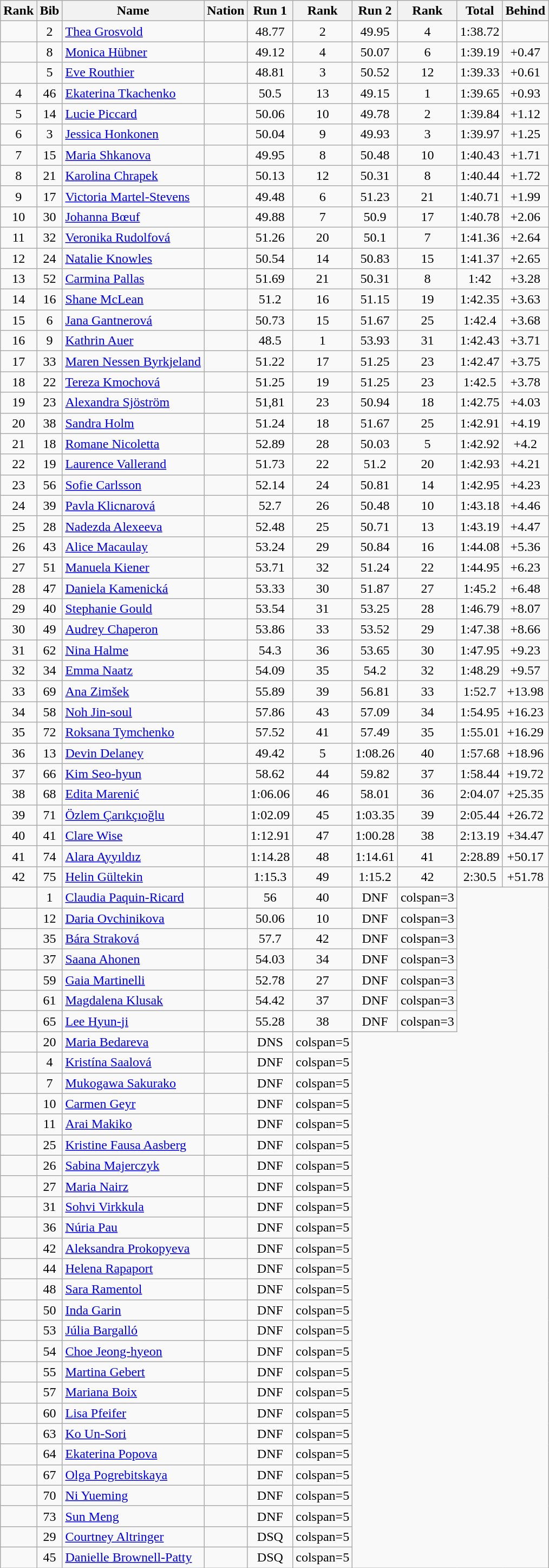<table class="wikitable sortable" style="text-align:center">
<tr>
<th>Rank</th>
<th>Bib</th>
<th>Name</th>
<th>Nation</th>
<th>Run 1</th>
<th>Rank</th>
<th>Run 2</th>
<th>Rank</th>
<th>Total</th>
<th>Behind</th>
</tr>
<tr>
<td></td>
<td>2</td>
<td align=left><a href='#'>Thea Grosvold</a></td>
<td align=left></td>
<td>48.77</td>
<td>2</td>
<td>49.95</td>
<td>4</td>
<td>1:38.72</td>
<td></td>
</tr>
<tr>
<td></td>
<td>8</td>
<td align=left><a href='#'>Monica Hübner</a></td>
<td align=left></td>
<td>49.12</td>
<td>4</td>
<td>50.07</td>
<td>6</td>
<td>1:39.19</td>
<td>+0.47</td>
</tr>
<tr>
<td></td>
<td>5</td>
<td align=left><a href='#'>Eve Routhier</a></td>
<td align=left></td>
<td>48.81</td>
<td>3</td>
<td>50.52</td>
<td>12</td>
<td>1:39.33</td>
<td>+0.61</td>
</tr>
<tr>
<td>4</td>
<td>46</td>
<td align=left><a href='#'>Ekaterina Tkachenko</a></td>
<td align=left></td>
<td>50.5</td>
<td>13</td>
<td>49.15</td>
<td>1</td>
<td>1:39.65</td>
<td>+0.93</td>
</tr>
<tr>
<td>5</td>
<td>14</td>
<td align=left><a href='#'>Lucie Piccard</a></td>
<td align=left></td>
<td>50.06</td>
<td>10</td>
<td>49.78</td>
<td>2</td>
<td>1:39.84</td>
<td>+1.12</td>
</tr>
<tr>
<td>6</td>
<td>3</td>
<td align=left><a href='#'>Jessica Honkonen</a></td>
<td align=left></td>
<td>50.04</td>
<td>9</td>
<td>49.93</td>
<td>3</td>
<td>1:39.97</td>
<td>+1.25</td>
</tr>
<tr>
<td>7</td>
<td>15</td>
<td align=left><a href='#'>Maria Shkanova</a></td>
<td align=left></td>
<td>49.95</td>
<td>8</td>
<td>50.48</td>
<td>10</td>
<td>1:40.43</td>
<td>+1.71</td>
</tr>
<tr>
<td>8</td>
<td>21</td>
<td align=left><a href='#'>Karolina Chrapek</a></td>
<td align=left></td>
<td>50.13</td>
<td>12</td>
<td>50.31</td>
<td>8</td>
<td>1:40.44</td>
<td>+1.72</td>
</tr>
<tr>
<td>9</td>
<td>17</td>
<td align=left><a href='#'>Victoria Martel-Stevens</a></td>
<td align=left></td>
<td>49.48</td>
<td>6</td>
<td>51.23</td>
<td>21</td>
<td>1:40.71</td>
<td>+1.99</td>
</tr>
<tr>
<td>10</td>
<td>30</td>
<td align=left><a href='#'>Johanna Bœuf</a></td>
<td align=left></td>
<td>49.88</td>
<td>7</td>
<td>50.9</td>
<td>17</td>
<td>1:40.78</td>
<td>+2.06</td>
</tr>
<tr>
<td>11</td>
<td>32</td>
<td align=left><a href='#'>Veronika Rudolfová</a></td>
<td align=left></td>
<td>51.26</td>
<td>20</td>
<td>50.1</td>
<td>7</td>
<td>1:41.36</td>
<td>+2.64</td>
</tr>
<tr>
<td>12</td>
<td>24</td>
<td align=left><a href='#'>Natalie Knowles</a></td>
<td align=left></td>
<td>50.54</td>
<td>14</td>
<td>50.83</td>
<td>15</td>
<td>1:41.37</td>
<td>+2.65</td>
</tr>
<tr>
<td>13</td>
<td>52</td>
<td align=left><a href='#'>Carmina Pallas</a></td>
<td align=left></td>
<td>51.69</td>
<td>21</td>
<td>50.31</td>
<td>8</td>
<td>1:42</td>
<td>+3.28</td>
</tr>
<tr>
<td>14</td>
<td>16</td>
<td align=left><a href='#'>Shane McLean</a></td>
<td align=left></td>
<td>51.2</td>
<td>16</td>
<td>51.15</td>
<td>19</td>
<td>1:42.35</td>
<td>+3.63</td>
</tr>
<tr>
<td>15</td>
<td>6</td>
<td align=left><a href='#'>Jana Gantnerová</a></td>
<td align=left></td>
<td>50.73</td>
<td>15</td>
<td>51.67</td>
<td>25</td>
<td>1:42.4</td>
<td>+3.68</td>
</tr>
<tr>
<td>16</td>
<td>9</td>
<td align=left><a href='#'>Kathrin Auer</a></td>
<td align=left></td>
<td>48.5</td>
<td>1</td>
<td>53.93</td>
<td>31</td>
<td>1:42.43</td>
<td>+3.71</td>
</tr>
<tr>
<td>17</td>
<td>33</td>
<td align=left><a href='#'>Maren Nessen Byrkjeland</a></td>
<td align=left></td>
<td>51.22</td>
<td>17</td>
<td>51.25</td>
<td>23</td>
<td>1:42.47</td>
<td>+3.75</td>
</tr>
<tr>
<td>18</td>
<td>22</td>
<td align=left><a href='#'>Tereza Kmochová</a></td>
<td align=left></td>
<td>51.25</td>
<td>19</td>
<td>51.25</td>
<td>23</td>
<td>1:42.5</td>
<td>+3.78</td>
</tr>
<tr>
<td>19</td>
<td>23</td>
<td align=left><a href='#'>Alexandra Sjöström</a></td>
<td align=left></td>
<td>51,81</td>
<td>23</td>
<td>50.94</td>
<td>18</td>
<td>1:42.75</td>
<td>+4.03</td>
</tr>
<tr>
<td>20</td>
<td>38</td>
<td align=left><a href='#'>Sandra Holm</a></td>
<td align=left></td>
<td>51.24</td>
<td>18</td>
<td>51.67</td>
<td>25</td>
<td>1:42.91</td>
<td>+4.19</td>
</tr>
<tr>
<td>21</td>
<td>18</td>
<td align=left><a href='#'>Romane Nicoletta</a></td>
<td align=left></td>
<td>52.89</td>
<td>28</td>
<td>50.03</td>
<td>5</td>
<td>1:42.92</td>
<td>+4.2</td>
</tr>
<tr>
<td>22</td>
<td>19</td>
<td align=left><a href='#'>Laurence Vallerand</a></td>
<td align=left></td>
<td>51.73</td>
<td>22</td>
<td>51.2</td>
<td>20</td>
<td>1:42.93</td>
<td>+4.21</td>
</tr>
<tr>
<td>23</td>
<td>56</td>
<td align=left><a href='#'>Sofie Carlsson</a></td>
<td align=left></td>
<td>52.14</td>
<td>24</td>
<td>50.81</td>
<td>14</td>
<td>1:42.95</td>
<td>+4.23</td>
</tr>
<tr>
<td>24</td>
<td>39</td>
<td align=left><a href='#'>Pavla Klicnarová</a></td>
<td align=left></td>
<td>52.7</td>
<td>26</td>
<td>50.48</td>
<td>10</td>
<td>1:43.18</td>
<td>+4.46</td>
</tr>
<tr>
<td>25</td>
<td>28</td>
<td align=left><a href='#'>Nadezda Alexeeva</a></td>
<td align=left></td>
<td>52.48</td>
<td>25</td>
<td>50.71</td>
<td>13</td>
<td>1:43.19</td>
<td>+4.47</td>
</tr>
<tr>
<td>26</td>
<td>43</td>
<td align=left><a href='#'>Alice Macaulay</a></td>
<td align=left></td>
<td>53.24</td>
<td>29</td>
<td>50.84</td>
<td>16</td>
<td>1:44.08</td>
<td>+5.36</td>
</tr>
<tr>
<td>27</td>
<td>51</td>
<td align=left><a href='#'>Manuela Kiener</a></td>
<td align=left></td>
<td>53.71</td>
<td>32</td>
<td>51.24</td>
<td>22</td>
<td>1:44.95</td>
<td>+6.23</td>
</tr>
<tr>
<td>28</td>
<td>47</td>
<td align=left><a href='#'>Daniela Kamenická</a></td>
<td align=left></td>
<td>53.33</td>
<td>30</td>
<td>51.87</td>
<td>27</td>
<td>1:45.2</td>
<td>+6.48</td>
</tr>
<tr>
<td>29</td>
<td>40</td>
<td align=left><a href='#'>Stephanie Gould</a></td>
<td align=left></td>
<td>53.54</td>
<td>31</td>
<td>53.25</td>
<td>28</td>
<td>1:46.79</td>
<td>+8.07</td>
</tr>
<tr>
<td>30</td>
<td>49</td>
<td align=left><a href='#'>Audrey Chaperon</a></td>
<td align=left></td>
<td>53.86</td>
<td>33</td>
<td>53.52</td>
<td>29</td>
<td>1:47.38</td>
<td>+8.66</td>
</tr>
<tr>
<td>31</td>
<td>62</td>
<td align=left><a href='#'>Nina Halme</a></td>
<td align=left></td>
<td>54.3</td>
<td>36</td>
<td>53.65</td>
<td>30</td>
<td>1:47.95</td>
<td>+9.23</td>
</tr>
<tr>
<td>32</td>
<td>34</td>
<td align=left><a href='#'>Emma Naatz</a></td>
<td align=left></td>
<td>54.09</td>
<td>35</td>
<td>54.2</td>
<td>32</td>
<td>1:48.29</td>
<td>+9.57</td>
</tr>
<tr>
<td>33</td>
<td>69</td>
<td align=left><a href='#'>Ana Zimšek</a></td>
<td align=left></td>
<td>55.89</td>
<td>39</td>
<td>56.81</td>
<td>33</td>
<td>1:52.7</td>
<td>+13.98</td>
</tr>
<tr>
<td>34</td>
<td>58</td>
<td align=left><a href='#'>Noh Jin-soul</a></td>
<td align=left></td>
<td>57.86</td>
<td>43</td>
<td>57.09</td>
<td>34</td>
<td>1:54.95</td>
<td>+16.23</td>
</tr>
<tr>
<td>35</td>
<td>72</td>
<td align=left><a href='#'>Roksana Tymchenko</a></td>
<td align=left></td>
<td>57.52</td>
<td>41</td>
<td>57.49</td>
<td>35</td>
<td>1:55.01</td>
<td>+16.29</td>
</tr>
<tr>
<td>36</td>
<td>13</td>
<td align=left><a href='#'>Devin Delaney</a></td>
<td align=left></td>
<td>49.42</td>
<td>5</td>
<td>1:08.26</td>
<td>40</td>
<td>1:57.68</td>
<td>+18.96</td>
</tr>
<tr>
<td>37</td>
<td>66</td>
<td align=left><a href='#'>Kim Seo-hyun</a></td>
<td align=left></td>
<td>58.62</td>
<td>44</td>
<td>59.82</td>
<td>37</td>
<td>1:58.44</td>
<td>+19.72</td>
</tr>
<tr>
<td>38</td>
<td>68</td>
<td align=left><a href='#'>Edita Marenić</a></td>
<td align=left></td>
<td>1:06.06</td>
<td>46</td>
<td>58.01</td>
<td>36</td>
<td>2:04.07</td>
<td>+25.35</td>
</tr>
<tr>
<td>39</td>
<td>71</td>
<td align=left><a href='#'>Özlem Çarıkçıoğlu</a></td>
<td align=left></td>
<td>1:02.09</td>
<td>45</td>
<td>1:03.35</td>
<td>39</td>
<td>2:05.44</td>
<td>+26.72</td>
</tr>
<tr>
<td>40</td>
<td>41</td>
<td align=left><a href='#'>Clare Wise</a></td>
<td align=left></td>
<td>1:12.91</td>
<td>47</td>
<td>1:00.28</td>
<td>38</td>
<td>2:13.19</td>
<td>+34.47</td>
</tr>
<tr>
<td>41</td>
<td>74</td>
<td align=left><a href='#'>Alara Ayyıldız</a></td>
<td align=left></td>
<td>1:14.28</td>
<td>48</td>
<td>1:14.61</td>
<td>41</td>
<td>2:28.89</td>
<td>+50.17</td>
</tr>
<tr>
<td>42</td>
<td>75</td>
<td align=left><a href='#'>Helin Gültekin</a></td>
<td align=left></td>
<td>1:15.3</td>
<td>49</td>
<td>1:15.2</td>
<td>42</td>
<td>2:30.5</td>
<td>+51.78</td>
</tr>
<tr>
<td></td>
<td>1</td>
<td align=left><a href='#'>Claudia Paquin-Ricard</a></td>
<td align=left></td>
<td>56</td>
<td>40</td>
<td>DNF</td>
<td>colspan=3 </td>
</tr>
<tr>
<td></td>
<td>12</td>
<td align=left><a href='#'>Daria Ovchinikova</a></td>
<td align=left></td>
<td>50.06</td>
<td>10</td>
<td>DNF</td>
<td>colspan=3 </td>
</tr>
<tr>
<td></td>
<td>35</td>
<td align=left><a href='#'>Bára Straková</a></td>
<td align=left></td>
<td>57.7</td>
<td>42</td>
<td>DNF</td>
<td>colspan=3 </td>
</tr>
<tr>
<td></td>
<td>37</td>
<td align=left><a href='#'>Saana Ahonen</a></td>
<td align=left></td>
<td>54.03</td>
<td>34</td>
<td>DNF</td>
<td>colspan=3 </td>
</tr>
<tr>
<td></td>
<td>59</td>
<td align=left><a href='#'>Gaia Martinelli</a></td>
<td align=left></td>
<td>52.78</td>
<td>27</td>
<td>DNF</td>
<td>colspan=3 </td>
</tr>
<tr>
<td></td>
<td>61</td>
<td align=left><a href='#'>Magdalena Klusak</a></td>
<td align=left></td>
<td>54.42</td>
<td>37</td>
<td>DNF</td>
<td>colspan=3 </td>
</tr>
<tr>
<td></td>
<td>65</td>
<td align=left><a href='#'>Lee Hyun-ji</a></td>
<td align=left></td>
<td>55.28</td>
<td>38</td>
<td>DNF</td>
<td>colspan=3 </td>
</tr>
<tr>
<td></td>
<td>20</td>
<td align=left><a href='#'>Maria Bedareva</a></td>
<td align=left></td>
<td>DNS</td>
<td>colspan=5 </td>
</tr>
<tr>
<td></td>
<td>4</td>
<td align=left><a href='#'>Kristína Saalová</a></td>
<td align=left></td>
<td>DNF</td>
<td>colspan=5 </td>
</tr>
<tr>
<td></td>
<td>7</td>
<td align=left><a href='#'>Mukogawa Sakurako</a></td>
<td align=left></td>
<td>DNF</td>
<td>colspan=5 </td>
</tr>
<tr>
<td></td>
<td>10</td>
<td align=left><a href='#'>Carmen Geyr</a></td>
<td align=left></td>
<td>DNF</td>
<td>colspan=5 </td>
</tr>
<tr>
<td></td>
<td>11</td>
<td align=left><a href='#'>Arai Makiko</a></td>
<td align=left></td>
<td>DNF</td>
<td>colspan=5 </td>
</tr>
<tr>
<td></td>
<td>25</td>
<td align=left><a href='#'>Kristine Fausa Aasberg</a></td>
<td align=left></td>
<td>DNF</td>
<td>colspan=5 </td>
</tr>
<tr>
<td></td>
<td>26</td>
<td align=left><a href='#'>Sabina Majerczyk</a></td>
<td align=left></td>
<td>DNF</td>
<td>colspan=5 </td>
</tr>
<tr>
<td></td>
<td>27</td>
<td align=left><a href='#'>Maria Nairz</a></td>
<td align=left></td>
<td>DNF</td>
<td>colspan=5 </td>
</tr>
<tr>
<td></td>
<td>31</td>
<td align=left><a href='#'>Sohvi Virkkula</a></td>
<td align=left></td>
<td>DNF</td>
<td>colspan=5 </td>
</tr>
<tr>
<td></td>
<td>36</td>
<td align=left><a href='#'>Núria Pau</a></td>
<td align=left></td>
<td>DNF</td>
<td>colspan=5 </td>
</tr>
<tr>
<td></td>
<td>42</td>
<td align=left><a href='#'>Aleksandra Prokopyeva</a></td>
<td align=left></td>
<td>DNF</td>
<td>colspan=5 </td>
</tr>
<tr>
<td></td>
<td>44</td>
<td align=left><a href='#'>Helena Rapaport</a></td>
<td align=left></td>
<td>DNF</td>
<td>colspan=5 </td>
</tr>
<tr>
<td></td>
<td>48</td>
<td align=left><a href='#'>Sara Ramentol</a></td>
<td align=left></td>
<td>DNF</td>
<td>colspan=5 </td>
</tr>
<tr>
<td></td>
<td>50</td>
<td align=left><a href='#'>Inda Garin</a></td>
<td align=left></td>
<td>DNF</td>
<td>colspan=5 </td>
</tr>
<tr>
<td></td>
<td>53</td>
<td align=left><a href='#'>Júlia Bargalló</a></td>
<td align=left></td>
<td>DNF</td>
<td>colspan=5 </td>
</tr>
<tr>
<td></td>
<td>54</td>
<td align=left><a href='#'>Choe Jeong-hyeon</a></td>
<td align=left></td>
<td>DNF</td>
<td>colspan=5 </td>
</tr>
<tr>
<td></td>
<td>55</td>
<td align=left><a href='#'>Martina Gebert</a></td>
<td align=left></td>
<td>DNF</td>
<td>colspan=5 </td>
</tr>
<tr>
<td></td>
<td>57</td>
<td align=left><a href='#'>Mariana Boix</a></td>
<td align=left></td>
<td>DNF</td>
<td>colspan=5 </td>
</tr>
<tr>
<td></td>
<td>60</td>
<td align=left><a href='#'>Lisa Pfeifer</a></td>
<td align=left></td>
<td>DNF</td>
<td>colspan=5 </td>
</tr>
<tr>
<td></td>
<td>63</td>
<td align=left><a href='#'>Ko Un-Sori</a></td>
<td align=left></td>
<td>DNF</td>
<td>colspan=5 </td>
</tr>
<tr>
<td></td>
<td>64</td>
<td align=left><a href='#'>Ekaterina Popova</a></td>
<td align=left></td>
<td>DNF</td>
<td>colspan=5 </td>
</tr>
<tr>
<td></td>
<td>67</td>
<td align=left><a href='#'>Olga Pogrebitskaya</a></td>
<td align=left></td>
<td>DNF</td>
<td>colspan=5 </td>
</tr>
<tr>
<td></td>
<td>70</td>
<td align=left><a href='#'>Ni Yueming</a></td>
<td align=left></td>
<td>DNF</td>
<td>colspan=5 </td>
</tr>
<tr>
<td></td>
<td>73</td>
<td align=left><a href='#'>Sun Meng</a></td>
<td align=left></td>
<td>DNF</td>
<td>colspan=5 </td>
</tr>
<tr>
<td></td>
<td>29</td>
<td align=left><a href='#'>Courtney Altringer</a></td>
<td align=left></td>
<td>DSQ</td>
<td>colspan=5 </td>
</tr>
<tr>
<td></td>
<td>45</td>
<td align=left><a href='#'>Danielle Brownell-Patty</a></td>
<td align=left></td>
<td>DSQ</td>
<td>colspan=5 </td>
</tr>
</table>
